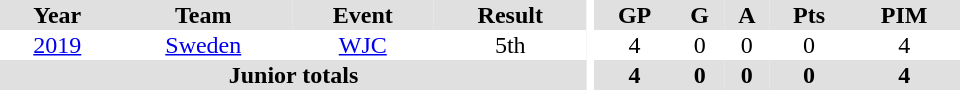<table border="0" cellpadding="1" cellspacing="0" ID="Table3" style="text-align:center; width:40em">
<tr ALIGN="center" bgcolor="#e0e0e0">
<th>Year</th>
<th>Team</th>
<th>Event</th>
<th>Result</th>
<th rowspan="99" bgcolor="#ffffff"></th>
<th>GP</th>
<th>G</th>
<th>A</th>
<th>Pts</th>
<th>PIM</th>
</tr>
<tr>
<td><a href='#'>2019</a></td>
<td><a href='#'>Sweden</a></td>
<td><a href='#'>WJC</a></td>
<td>5th</td>
<td>4</td>
<td>0</td>
<td>0</td>
<td>0</td>
<td>4</td>
</tr>
<tr bgcolor="#e0e0e0">
<th colspan="4">Junior totals</th>
<th>4</th>
<th>0</th>
<th>0</th>
<th>0</th>
<th>4</th>
</tr>
</table>
